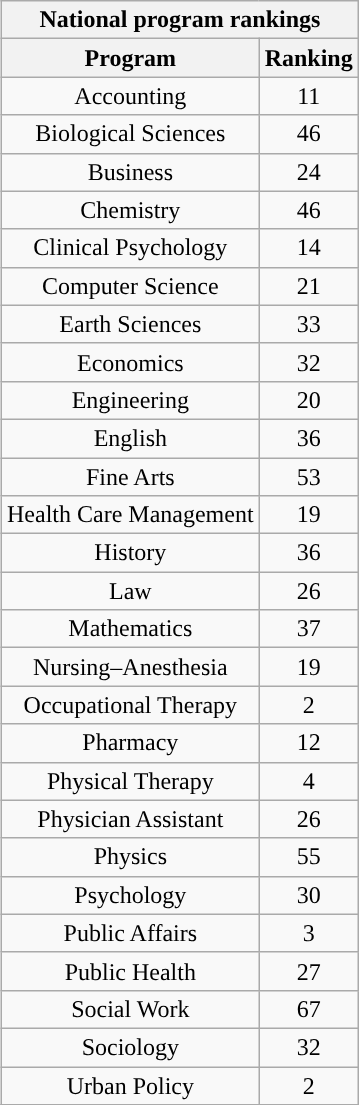<table class="wikitable sortable collapsible collapsed" style="float:right; text-align:center">
<tr>
<th colspan=4>National program rankings</th>
</tr>
<tr>
<th>Program</th>
<th>Ranking</th>
</tr>
<tr>
<td>Accounting</td>
<td>11</td>
</tr>
<tr>
<td>Biological Sciences</td>
<td>46</td>
</tr>
<tr>
<td>Business</td>
<td>24</td>
</tr>
<tr>
<td>Chemistry</td>
<td>46</td>
</tr>
<tr>
<td>Clinical Psychology</td>
<td>14</td>
</tr>
<tr>
<td>Computer Science</td>
<td>21</td>
</tr>
<tr>
<td>Earth Sciences</td>
<td>33</td>
</tr>
<tr>
<td>Economics</td>
<td>32</td>
</tr>
<tr>
<td>Engineering</td>
<td>20</td>
</tr>
<tr>
<td>English</td>
<td>36</td>
</tr>
<tr>
<td>Fine Arts</td>
<td>53</td>
</tr>
<tr>
<td>Health Care Management</td>
<td>19</td>
</tr>
<tr>
<td>History</td>
<td>36</td>
</tr>
<tr>
<td>Law</td>
<td>26</td>
</tr>
<tr>
<td>Mathematics</td>
<td>37</td>
</tr>
<tr>
<td>Nursing–Anesthesia</td>
<td>19</td>
</tr>
<tr>
<td>Occupational Therapy</td>
<td>2</td>
</tr>
<tr>
<td>Pharmacy</td>
<td>12</td>
</tr>
<tr>
<td>Physical Therapy</td>
<td>4</td>
</tr>
<tr>
<td>Physician Assistant</td>
<td>26</td>
</tr>
<tr>
<td>Physics</td>
<td>55</td>
</tr>
<tr>
<td>Psychology</td>
<td>30</td>
</tr>
<tr>
<td>Public Affairs</td>
<td>3</td>
</tr>
<tr>
<td>Public Health</td>
<td>27</td>
</tr>
<tr>
<td>Social Work</td>
<td>67</td>
</tr>
<tr>
<td>Sociology</td>
<td>32</td>
</tr>
<tr>
<td>Urban Policy</td>
<td>2</td>
</tr>
<tr>
</tr>
</table>
